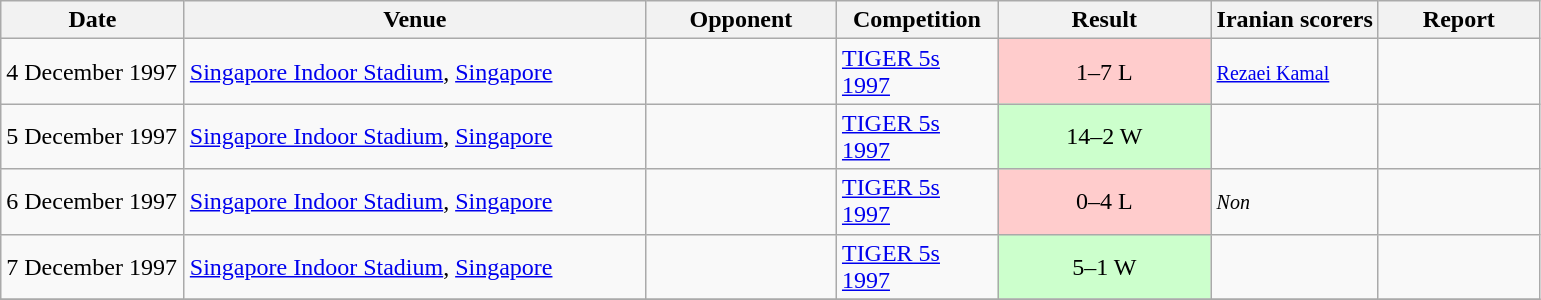<table class="wikitable">
<tr>
<th width=115>Date</th>
<th width=300>Venue</th>
<th width=120>Opponent</th>
<th width=100>Competition</th>
<th width=135>Result</th>
<th>Iranian scorers</th>
<th width=100>Report</th>
</tr>
<tr>
<td>4 December 1997</td>
<td> <a href='#'>Singapore Indoor Stadium</a>, <a href='#'>Singapore</a></td>
<td></td>
<td><a href='#'>TIGER 5s 1997</a></td>
<td bgcolor=#FFCCCC align=center>1–7 L</td>
<td><small> <a href='#'>Rezaei Kamal</a> </small></td>
<td align=center></td>
</tr>
<tr>
<td>5 December 1997</td>
<td> <a href='#'>Singapore Indoor Stadium</a>, <a href='#'>Singapore</a></td>
<td></td>
<td><a href='#'>TIGER 5s 1997</a></td>
<td bgcolor=#ccffcc align=center>14–2 W</td>
<td></td>
<td align=center></td>
</tr>
<tr>
<td>6 December 1997</td>
<td> <a href='#'>Singapore Indoor Stadium</a>, <a href='#'>Singapore</a></td>
<td></td>
<td><a href='#'>TIGER 5s 1997</a></td>
<td bgcolor=#FFCCCC align=center>0–4 L</td>
<td><small> <em>Non</em> </small></td>
<td align=center></td>
</tr>
<tr>
<td>7 December 1997</td>
<td> <a href='#'>Singapore Indoor Stadium</a>, <a href='#'>Singapore</a></td>
<td></td>
<td><a href='#'>TIGER 5s 1997</a></td>
<td bgcolor=#ccffcc align=center>5–1 W</td>
<td></td>
<td align=center></td>
</tr>
<tr>
</tr>
</table>
